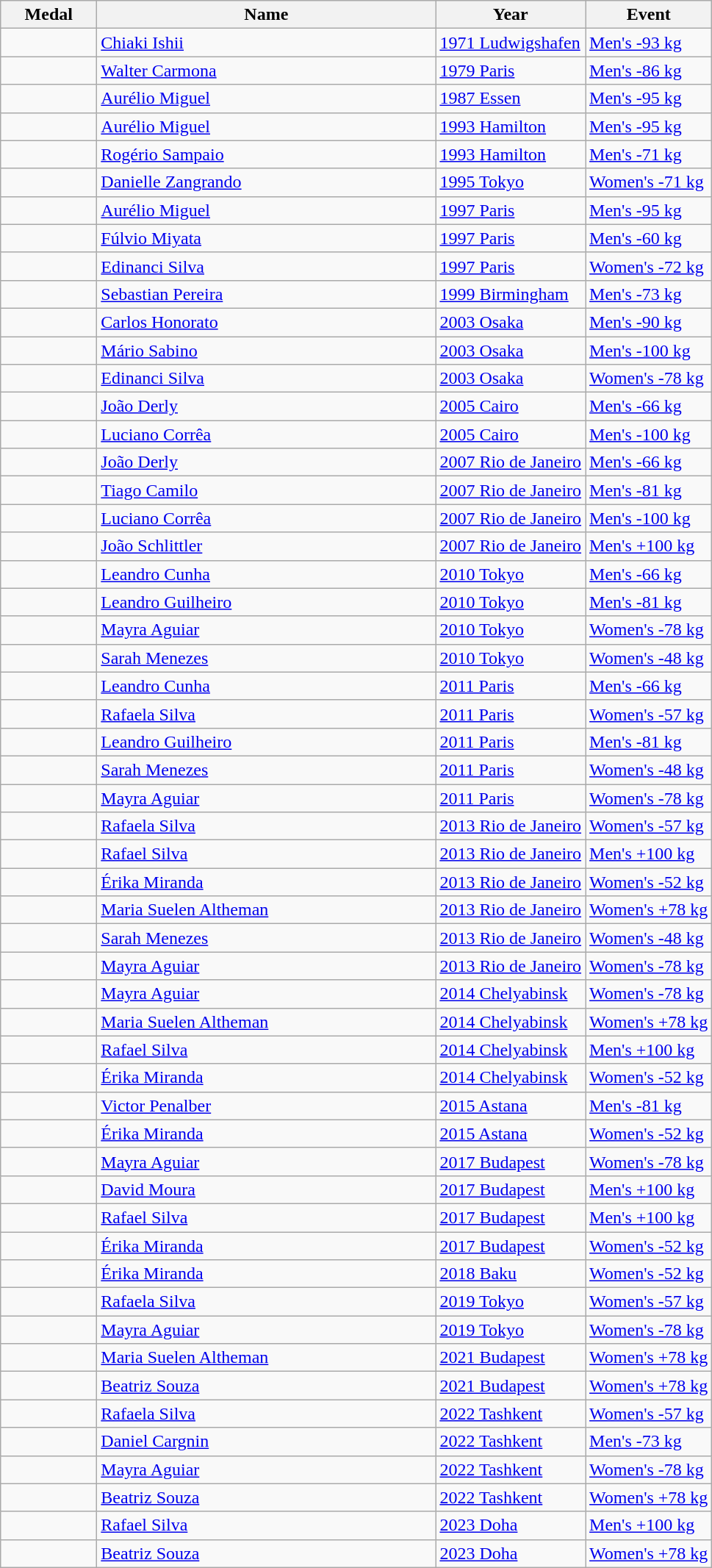<table class="wikitable sortable">
<tr>
<th style="width:5em;">Medal</th>
<th width=300>Name</th>
<th>Year</th>
<th>Event</th>
</tr>
<tr>
<td></td>
<td><a href='#'>Chiaki Ishii</a></td>
<td> <a href='#'>1971 Ludwigshafen</a></td>
<td><a href='#'>Men's -93 kg</a></td>
</tr>
<tr>
<td></td>
<td><a href='#'>Walter Carmona</a></td>
<td> <a href='#'>1979 Paris</a></td>
<td><a href='#'>Men's -86 kg</a></td>
</tr>
<tr>
<td></td>
<td><a href='#'>Aurélio Miguel</a></td>
<td> <a href='#'>1987 Essen</a></td>
<td><a href='#'>Men's -95 kg</a></td>
</tr>
<tr>
<td></td>
<td><a href='#'>Aurélio Miguel</a></td>
<td> <a href='#'>1993 Hamilton</a></td>
<td><a href='#'>Men's -95 kg</a></td>
</tr>
<tr>
<td></td>
<td><a href='#'>Rogério Sampaio</a></td>
<td> <a href='#'>1993 Hamilton</a></td>
<td><a href='#'>Men's -71 kg</a></td>
</tr>
<tr>
<td></td>
<td><a href='#'>Danielle Zangrando</a></td>
<td> <a href='#'>1995 Tokyo</a></td>
<td><a href='#'>Women's -71 kg</a></td>
</tr>
<tr>
<td></td>
<td><a href='#'>Aurélio Miguel</a></td>
<td> <a href='#'>1997 Paris</a></td>
<td><a href='#'>Men's -95 kg</a></td>
</tr>
<tr>
<td></td>
<td><a href='#'>Fúlvio Miyata</a></td>
<td> <a href='#'>1997 Paris</a></td>
<td><a href='#'>Men's -60 kg</a></td>
</tr>
<tr>
<td></td>
<td><a href='#'>Edinanci Silva</a></td>
<td> <a href='#'>1997 Paris</a></td>
<td><a href='#'>Women's -72 kg</a></td>
</tr>
<tr>
<td></td>
<td><a href='#'>Sebastian Pereira</a></td>
<td> <a href='#'>1999  Birmingham</a></td>
<td><a href='#'>Men's -73 kg</a></td>
</tr>
<tr>
<td></td>
<td><a href='#'>Carlos Honorato</a></td>
<td> <a href='#'>2003 Osaka</a></td>
<td><a href='#'>Men's -90 kg</a></td>
</tr>
<tr>
<td></td>
<td><a href='#'>Mário Sabino</a></td>
<td> <a href='#'>2003 Osaka</a></td>
<td><a href='#'>Men's -100 kg</a></td>
</tr>
<tr>
<td></td>
<td><a href='#'>Edinanci Silva</a></td>
<td> <a href='#'>2003 Osaka</a></td>
<td><a href='#'>Women's -78 kg</a></td>
</tr>
<tr>
<td></td>
<td><a href='#'>João Derly</a></td>
<td> <a href='#'>2005 Cairo</a></td>
<td><a href='#'>Men's -66 kg</a></td>
</tr>
<tr>
<td></td>
<td><a href='#'>Luciano Corrêa</a></td>
<td> <a href='#'>2005 Cairo</a></td>
<td><a href='#'>Men's -100 kg</a></td>
</tr>
<tr>
<td></td>
<td><a href='#'>João Derly</a></td>
<td> <a href='#'>2007 Rio de Janeiro</a></td>
<td><a href='#'>Men's -66 kg</a></td>
</tr>
<tr>
<td></td>
<td><a href='#'>Tiago Camilo</a></td>
<td> <a href='#'>2007 Rio de Janeiro</a></td>
<td><a href='#'>Men's -81 kg</a></td>
</tr>
<tr>
<td></td>
<td><a href='#'>Luciano Corrêa</a></td>
<td> <a href='#'>2007 Rio de Janeiro</a></td>
<td><a href='#'>Men's -100 kg</a></td>
</tr>
<tr>
<td></td>
<td><a href='#'>João Schlittler</a></td>
<td> <a href='#'>2007 Rio de Janeiro</a></td>
<td><a href='#'>Men's +100 kg</a></td>
</tr>
<tr>
<td></td>
<td><a href='#'>Leandro Cunha</a></td>
<td> <a href='#'>2010 Tokyo</a></td>
<td><a href='#'>Men's -66 kg</a></td>
</tr>
<tr>
<td></td>
<td><a href='#'>Leandro Guilheiro</a></td>
<td> <a href='#'>2010 Tokyo</a></td>
<td><a href='#'>Men's -81 kg</a></td>
</tr>
<tr>
<td></td>
<td><a href='#'>Mayra Aguiar</a></td>
<td> <a href='#'>2010 Tokyo</a></td>
<td><a href='#'>Women's -78 kg</a></td>
</tr>
<tr>
<td></td>
<td><a href='#'>Sarah Menezes</a></td>
<td> <a href='#'>2010 Tokyo</a></td>
<td><a href='#'>Women's -48 kg</a></td>
</tr>
<tr>
<td></td>
<td><a href='#'>Leandro Cunha</a></td>
<td> <a href='#'>2011 Paris</a></td>
<td><a href='#'>Men's -66 kg</a></td>
</tr>
<tr>
<td></td>
<td><a href='#'>Rafaela Silva</a></td>
<td> <a href='#'>2011 Paris</a></td>
<td><a href='#'>Women's -57 kg</a></td>
</tr>
<tr>
<td></td>
<td><a href='#'>Leandro Guilheiro</a></td>
<td> <a href='#'>2011 Paris</a></td>
<td><a href='#'>Men's -81 kg</a></td>
</tr>
<tr>
<td></td>
<td><a href='#'>Sarah Menezes</a></td>
<td> <a href='#'>2011 Paris</a></td>
<td><a href='#'>Women's -48 kg</a></td>
</tr>
<tr>
<td></td>
<td><a href='#'>Mayra Aguiar</a></td>
<td> <a href='#'>2011 Paris</a></td>
<td><a href='#'>Women's -78 kg</a></td>
</tr>
<tr>
<td></td>
<td><a href='#'>Rafaela Silva</a></td>
<td> <a href='#'>2013 Rio de Janeiro</a></td>
<td><a href='#'>Women's -57 kg</a></td>
</tr>
<tr>
<td></td>
<td><a href='#'>Rafael Silva</a></td>
<td> <a href='#'>2013 Rio de Janeiro</a></td>
<td><a href='#'>Men's +100 kg</a></td>
</tr>
<tr>
<td></td>
<td><a href='#'>Érika Miranda</a></td>
<td> <a href='#'>2013 Rio de Janeiro</a></td>
<td><a href='#'>Women's -52 kg</a></td>
</tr>
<tr>
<td></td>
<td><a href='#'>Maria Suelen Altheman</a></td>
<td> <a href='#'>2013 Rio de Janeiro</a></td>
<td><a href='#'>Women's +78 kg</a></td>
</tr>
<tr>
<td></td>
<td><a href='#'>Sarah Menezes</a></td>
<td> <a href='#'>2013 Rio de Janeiro</a></td>
<td><a href='#'>Women's -48 kg</a></td>
</tr>
<tr>
<td></td>
<td><a href='#'>Mayra Aguiar</a></td>
<td> <a href='#'>2013 Rio de Janeiro</a></td>
<td><a href='#'>Women's -78 kg</a></td>
</tr>
<tr>
<td></td>
<td><a href='#'>Mayra Aguiar</a></td>
<td> <a href='#'>2014 Chelyabinsk</a></td>
<td><a href='#'>Women's -78 kg</a></td>
</tr>
<tr>
<td></td>
<td><a href='#'>Maria Suelen Altheman</a></td>
<td> <a href='#'>2014 Chelyabinsk</a></td>
<td><a href='#'>Women's +78 kg</a></td>
</tr>
<tr>
<td></td>
<td><a href='#'>Rafael Silva</a></td>
<td> <a href='#'>2014 Chelyabinsk</a></td>
<td><a href='#'>Men's +100 kg</a></td>
</tr>
<tr>
<td></td>
<td><a href='#'>Érika Miranda</a></td>
<td> <a href='#'>2014 Chelyabinsk</a></td>
<td><a href='#'>Women's -52 kg</a></td>
</tr>
<tr>
<td></td>
<td><a href='#'>Victor Penalber</a></td>
<td> <a href='#'>2015 Astana</a></td>
<td><a href='#'>Men's -81 kg</a></td>
</tr>
<tr>
<td></td>
<td><a href='#'>Érika Miranda</a></td>
<td> <a href='#'>2015 Astana</a></td>
<td><a href='#'>Women's -52 kg</a></td>
</tr>
<tr>
<td></td>
<td><a href='#'>Mayra Aguiar</a></td>
<td> <a href='#'>2017 Budapest</a></td>
<td><a href='#'>Women's -78 kg</a></td>
</tr>
<tr>
<td></td>
<td><a href='#'>David Moura</a></td>
<td> <a href='#'>2017 Budapest</a></td>
<td><a href='#'>Men's +100 kg</a></td>
</tr>
<tr>
<td></td>
<td><a href='#'>Rafael Silva</a></td>
<td> <a href='#'>2017 Budapest</a></td>
<td><a href='#'>Men's +100 kg</a></td>
</tr>
<tr>
<td></td>
<td><a href='#'>Érika Miranda</a></td>
<td> <a href='#'>2017 Budapest</a></td>
<td><a href='#'>Women's -52 kg</a></td>
</tr>
<tr>
<td></td>
<td><a href='#'>Érika Miranda</a></td>
<td> <a href='#'>2018 Baku</a></td>
<td><a href='#'>Women's -52 kg</a></td>
</tr>
<tr>
<td></td>
<td><a href='#'>Rafaela Silva</a></td>
<td> <a href='#'>2019 Tokyo</a></td>
<td><a href='#'>Women's -57 kg</a></td>
</tr>
<tr>
<td></td>
<td><a href='#'>Mayra Aguiar</a></td>
<td> <a href='#'>2019 Tokyo</a></td>
<td><a href='#'>Women's -78 kg</a></td>
</tr>
<tr>
<td></td>
<td><a href='#'>Maria Suelen Altheman</a></td>
<td> <a href='#'>2021 Budapest</a></td>
<td><a href='#'>Women's +78 kg</a></td>
</tr>
<tr>
<td></td>
<td><a href='#'>Beatriz Souza</a></td>
<td> <a href='#'>2021 Budapest</a></td>
<td><a href='#'>Women's +78 kg</a></td>
</tr>
<tr>
<td></td>
<td><a href='#'>Rafaela Silva</a></td>
<td> <a href='#'>2022 Tashkent</a></td>
<td><a href='#'>Women's -57 kg</a></td>
</tr>
<tr>
<td></td>
<td><a href='#'>Daniel Cargnin</a></td>
<td> <a href='#'>2022 Tashkent</a></td>
<td><a href='#'>Men's -73 kg</a></td>
</tr>
<tr>
<td></td>
<td><a href='#'>Mayra Aguiar</a></td>
<td> <a href='#'>2022 Tashkent</a></td>
<td><a href='#'>Women's -78 kg</a></td>
</tr>
<tr>
<td></td>
<td><a href='#'>Beatriz Souza</a></td>
<td> <a href='#'>2022 Tashkent</a></td>
<td><a href='#'>Women's +78 kg</a></td>
</tr>
<tr>
<td></td>
<td><a href='#'>Rafael Silva</a></td>
<td> <a href='#'>2023 Doha</a></td>
<td><a href='#'>Men's +100 kg</a></td>
</tr>
<tr>
<td></td>
<td><a href='#'>Beatriz Souza</a></td>
<td> <a href='#'>2023 Doha</a></td>
<td><a href='#'>Women's +78 kg</a></td>
</tr>
</table>
